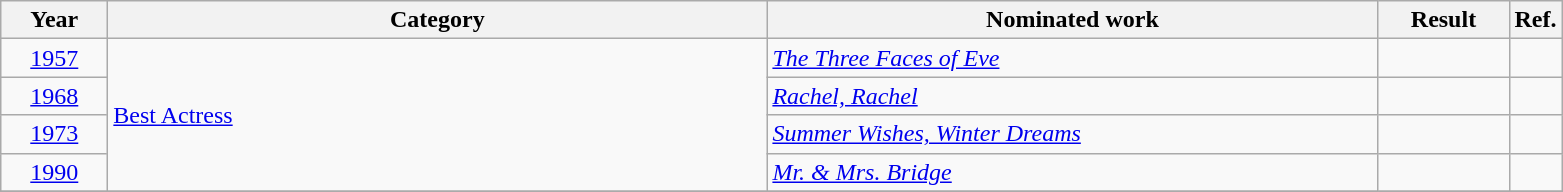<table class=wikitable>
<tr>
<th scope="col" style="width:4em;">Year</th>
<th scope="col" style="width:27em;">Category</th>
<th scope="col" style="width:25em;">Nominated work</th>
<th scope="col" style="width:5em;">Result</th>
<th>Ref.</th>
</tr>
<tr>
<td style="text-align:center;"><a href='#'>1957</a></td>
<td rowspan=4><a href='#'>Best Actress</a></td>
<td><em><a href='#'>The Three Faces of Eve</a></em></td>
<td></td>
<td style="text-align:center;"></td>
</tr>
<tr>
<td style="text-align:center;"><a href='#'>1968</a></td>
<td><em><a href='#'>Rachel, Rachel</a></em></td>
<td></td>
<td style="text-align:center;"></td>
</tr>
<tr>
<td style="text-align:center;"><a href='#'>1973</a></td>
<td><em><a href='#'>Summer Wishes, Winter Dreams</a></em></td>
<td></td>
<td style="text-align:center;"></td>
</tr>
<tr>
<td style="text-align:center;"><a href='#'>1990</a></td>
<td><em><a href='#'>Mr. & Mrs. Bridge</a></em></td>
<td></td>
<td style="text-align:center;"></td>
</tr>
<tr>
</tr>
</table>
